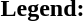<table class="toccolours" style="font-size:100%; white-space:nowrap;">
<tr>
<td><strong>Legend:</strong></td>
<td>      </td>
</tr>
<tr>
<td></td>
</tr>
<tr>
<td></td>
</tr>
</table>
